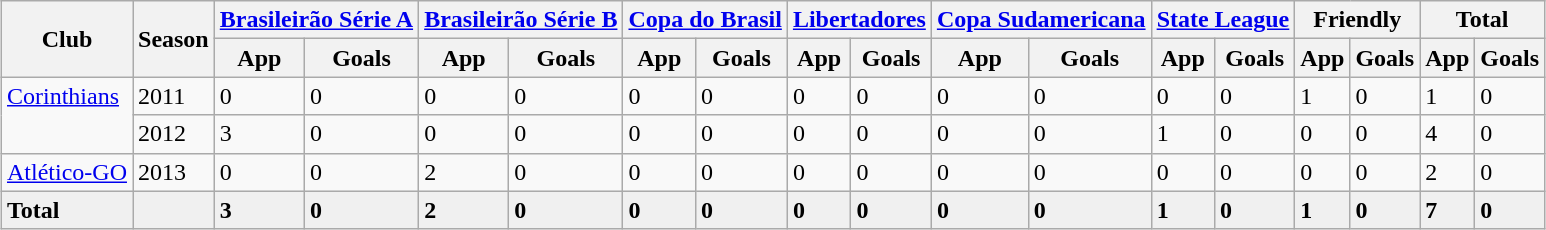<table class="wikitable" style="margin:0.5em auto">
<tr>
<th rowspan="2">Club</th>
<th rowspan="2">Season</th>
<th colspan="2"><a href='#'>Brasileirão Série A</a></th>
<th colspan="2"><a href='#'>Brasileirão Série B</a></th>
<th colspan="2"><a href='#'>Copa do Brasil</a></th>
<th colspan="2"><a href='#'>Libertadores</a></th>
<th colspan="2"><a href='#'>Copa Sudamericana</a></th>
<th colspan="2"><a href='#'>State League</a></th>
<th colspan="2">Friendly</th>
<th colspan="2">Total</th>
</tr>
<tr>
<th>App</th>
<th>Goals</th>
<th>App</th>
<th>Goals</th>
<th>App</th>
<th>Goals</th>
<th>App</th>
<th>Goals</th>
<th>App</th>
<th>Goals</th>
<th>App</th>
<th>Goals</th>
<th>App</th>
<th>Goals</th>
<th>App</th>
<th>Goals</th>
</tr>
<tr>
<td rowspan="2" style="vertical-align:top;"><a href='#'>Corinthians</a></td>
<td>2011</td>
<td>0</td>
<td>0</td>
<td>0</td>
<td>0</td>
<td>0</td>
<td>0</td>
<td>0</td>
<td>0</td>
<td>0</td>
<td>0</td>
<td>0</td>
<td>0</td>
<td>1</td>
<td>0</td>
<td>1</td>
<td>0</td>
</tr>
<tr>
<td>2012</td>
<td>3</td>
<td>0</td>
<td>0</td>
<td>0</td>
<td>0</td>
<td>0</td>
<td>0</td>
<td>0</td>
<td>0</td>
<td>0</td>
<td>1</td>
<td>0</td>
<td>0</td>
<td>0</td>
<td>4</td>
<td>0</td>
</tr>
<tr>
<td rowspan="1" style="vertical-align:top;"><a href='#'>Atlético-GO</a></td>
<td>2013</td>
<td>0</td>
<td>0</td>
<td>2</td>
<td>0</td>
<td>0</td>
<td>0</td>
<td>0</td>
<td>0</td>
<td>0</td>
<td>0</td>
<td>0</td>
<td>0</td>
<td>0</td>
<td>0</td>
<td>2</td>
<td>0</td>
</tr>
<tr>
<td style="font-weight:bold; background:#f0f0f0;">Total</td>
<td style="font-weight:bold; background:#f0f0f0;"></td>
<td style="font-weight:bold; background:#f0f0f0;">3</td>
<td style="font-weight:bold; background:#f0f0f0;">0</td>
<td style="font-weight:bold; background:#f0f0f0;">2</td>
<td style="font-weight:bold; background:#f0f0f0;">0</td>
<td style="font-weight:bold; background:#f0f0f0;">0</td>
<td style="font-weight:bold; background:#f0f0f0;">0</td>
<td style="font-weight:bold; background:#f0f0f0;">0</td>
<td style="font-weight:bold; background:#f0f0f0;">0</td>
<td style="font-weight:bold; background:#f0f0f0;">0</td>
<td style="font-weight:bold; background:#f0f0f0;">0</td>
<td style="font-weight:bold; background:#f0f0f0;">1</td>
<td style="font-weight:bold; background:#f0f0f0;">0</td>
<td style="font-weight:bold; background:#f0f0f0;">1</td>
<td style="font-weight:bold; background:#f0f0f0;">0</td>
<td style="font-weight:bold; background:#f0f0f0;">7</td>
<td style="font-weight:bold; background:#f0f0f0;">0</td>
</tr>
</table>
